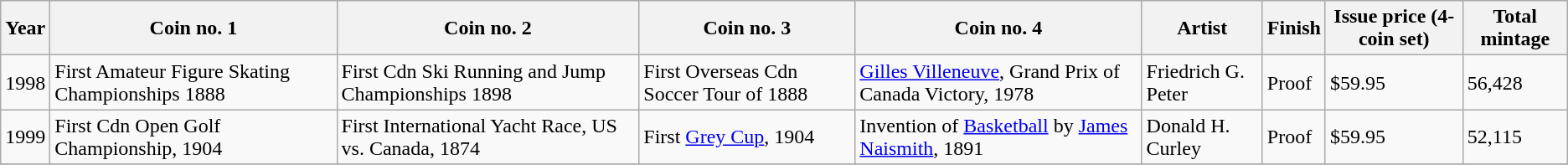<table class="wikitable">
<tr>
<th>Year</th>
<th>Coin no. 1</th>
<th>Coin no. 2</th>
<th>Coin no. 3</th>
<th>Coin no. 4</th>
<th>Artist</th>
<th>Finish</th>
<th>Issue price (4-coin set)</th>
<th>Total mintage</th>
</tr>
<tr>
<td>1998</td>
<td>First Amateur Figure Skating Championships 1888</td>
<td>First Cdn Ski Running and Jump Championships 1898</td>
<td>First Overseas Cdn Soccer Tour of 1888</td>
<td><a href='#'>Gilles Villeneuve</a>, Grand Prix of Canada Victory, 1978</td>
<td>Friedrich G. Peter</td>
<td>Proof</td>
<td>$59.95</td>
<td>56,428</td>
</tr>
<tr>
<td>1999</td>
<td>First Cdn Open Golf Championship, 1904</td>
<td>First International Yacht Race, US vs. Canada, 1874</td>
<td>First <a href='#'>Grey Cup</a>, 1904</td>
<td>Invention of <a href='#'>Basketball</a> by <a href='#'>James Naismith</a>, 1891</td>
<td>Donald H. Curley</td>
<td>Proof</td>
<td>$59.95</td>
<td>52,115</td>
</tr>
<tr>
</tr>
</table>
